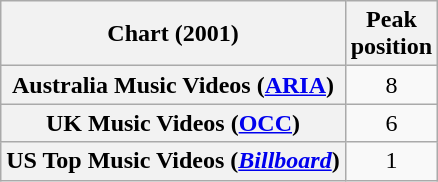<table class="wikitable sortable plainrowheaders">
<tr>
<th scope="col">Chart (2001)</th>
<th scope="col">Peak<br>position</th>
</tr>
<tr>
<th scope="row">Australia Music Videos (<a href='#'>ARIA</a>)</th>
<td align="center">8</td>
</tr>
<tr>
<th scope="row">UK Music Videos (<a href='#'>OCC</a>)</th>
<td align="center">6</td>
</tr>
<tr>
<th scope="row">US Top Music Videos (<em><a href='#'>Billboard</a></em>)</th>
<td align="center">1</td>
</tr>
</table>
